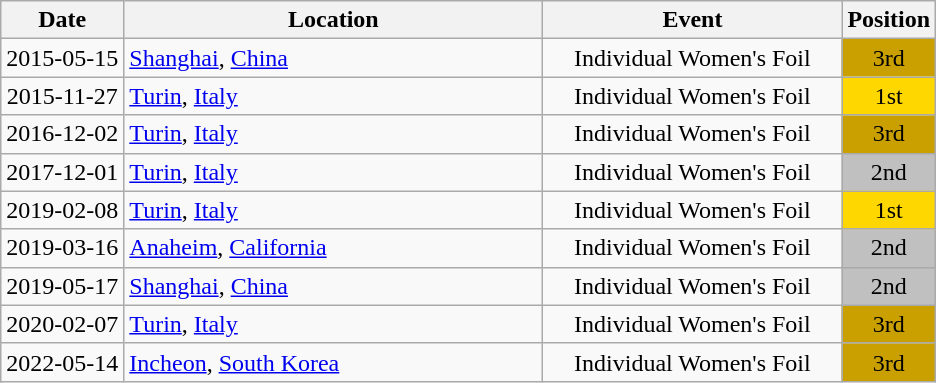<table class="wikitable" style="text-align:center;">
<tr>
<th>Date</th>
<th style="width:17em">Location</th>
<th style="width:12em">Event</th>
<th>Position</th>
</tr>
<tr>
<td>2015-05-15</td>
<td rowspan="1" align="left"> <a href='#'>Shanghai</a>, <a href='#'>China</a></td>
<td>Individual Women's Foil</td>
<td bgcolor="caramel">3rd</td>
</tr>
<tr>
<td>2015-11-27</td>
<td rowspan="1" align="left"> <a href='#'>Turin</a>, <a href='#'>Italy</a></td>
<td>Individual Women's Foil</td>
<td bgcolor="gold">1st</td>
</tr>
<tr>
<td>2016-12-02</td>
<td rowspan="1" align="left"> <a href='#'>Turin</a>, <a href='#'>Italy</a></td>
<td>Individual Women's Foil</td>
<td bgcolor="caramel">3rd</td>
</tr>
<tr>
<td>2017-12-01</td>
<td rowspan="1" align="left"> <a href='#'>Turin</a>, <a href='#'>Italy</a></td>
<td>Individual Women's Foil</td>
<td bgcolor="silver">2nd</td>
</tr>
<tr>
<td>2019-02-08</td>
<td rowspan="1" align="left"> <a href='#'>Turin</a>, <a href='#'>Italy</a></td>
<td>Individual Women's Foil</td>
<td bgcolor="gold">1st</td>
</tr>
<tr>
<td>2019-03-16</td>
<td rowspan="1" align="left"> <a href='#'>Anaheim</a>, <a href='#'>California</a></td>
<td>Individual Women's Foil</td>
<td bgcolor="silver">2nd</td>
</tr>
<tr>
<td>2019-05-17</td>
<td rowspan="1" align="left"> <a href='#'>Shanghai</a>, <a href='#'>China</a></td>
<td>Individual Women's Foil</td>
<td bgcolor="silver">2nd</td>
</tr>
<tr>
<td>2020-02-07</td>
<td rowspan="1" align="left"> <a href='#'>Turin</a>, <a href='#'>Italy</a></td>
<td>Individual Women's Foil</td>
<td bgcolor="caramel">3rd</td>
</tr>
<tr>
<td>2022-05-14</td>
<td rowspan="1" align="left"> <a href='#'>Incheon</a>, <a href='#'>South Korea</a></td>
<td>Individual Women's Foil</td>
<td bgcolor="caramel">3rd</td>
</tr>
</table>
